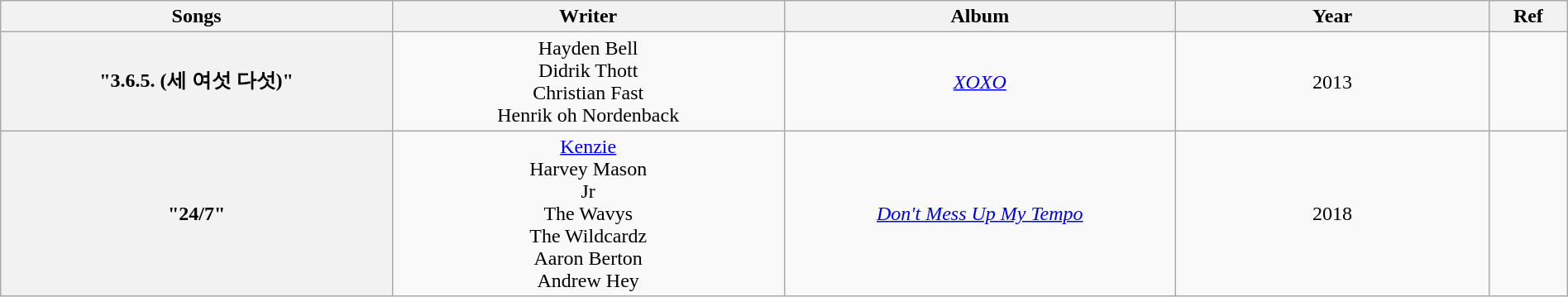<table Class="wikitable" style="text-align:center; width:100%">
<tr>
<th style="width:25%">Songs</th>
<th style="width:25%">Writer</th>
<th style="width:25%">Album</th>
<th style="width:20%">Year</th>
<th style="width:5%">Ref</th>
</tr>
<tr>
<th scope="row">"3.6.5. (세 여섯 다섯)"</th>
<td>Hayden Bell<br>Didrik Thott<br>Christian Fast<br>Henrik oh Nordenback</td>
<td><em><a href='#'>XOXO</a></em></td>
<td>2013</td>
<td></td>
</tr>
<tr>
<th scope="row">"24/7"</th>
<td><a href='#'>Kenzie</a><br>Harvey Mason<br>Jr<br>The Wavys<br>The Wildcardz<br>Aaron Berton<br>Andrew Hey</td>
<td><em><a href='#'>Don't Mess Up My Tempo</a></em></td>
<td>2018</td>
<td></td>
</tr>
</table>
